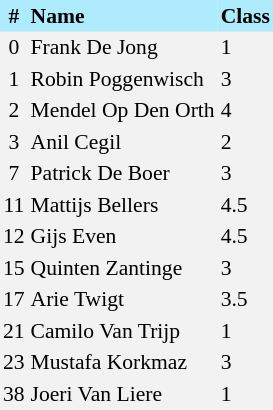<table border=0 cellpadding=2 cellspacing=0  |- bgcolor=#F2F2F2 style="text-align:center; font-size:90%;">
<tr bgcolor=#ADEBFD>
<th>#</th>
<th align=left>Name</th>
<th align=left>Class</th>
</tr>
<tr>
<td>0</td>
<td align=left>Frank De Jong</td>
<td align=left>1</td>
</tr>
<tr>
<td>1</td>
<td align=left>Robin Poggenwisch</td>
<td align=left>3</td>
</tr>
<tr>
<td>2</td>
<td align=left>Mendel Op Den Orth</td>
<td align=left>4</td>
</tr>
<tr>
<td>3</td>
<td align=left>Anil Cegil</td>
<td align=left>2</td>
</tr>
<tr>
<td>7</td>
<td align=left>Patrick De Boer</td>
<td align=left>3</td>
</tr>
<tr>
<td>11</td>
<td align=left>Mattijs Bellers</td>
<td align=left>4.5</td>
</tr>
<tr>
<td>12</td>
<td align=left>Gijs Even</td>
<td align=left>4.5</td>
</tr>
<tr>
<td>15</td>
<td align=left>Quinten Zantinge</td>
<td align=left>3</td>
</tr>
<tr>
<td>17</td>
<td align=left>Arie Twigt</td>
<td align=left>3.5</td>
</tr>
<tr>
<td>21</td>
<td align=left>Camilo Van Trijp</td>
<td align=left>1</td>
</tr>
<tr>
<td>23</td>
<td align=left>Mustafa Korkmaz</td>
<td align=left>3</td>
</tr>
<tr>
<td>38</td>
<td align=left>Joeri Van Liere</td>
<td align=left>1</td>
</tr>
</table>
